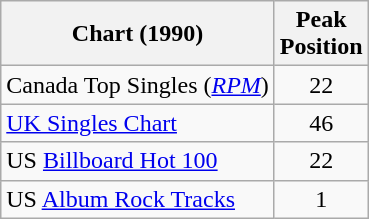<table class="wikitable">
<tr>
<th>Chart (1990)</th>
<th>Peak<br>Position</th>
</tr>
<tr>
<td>Canada Top Singles (<em><a href='#'>RPM</a></em>)</td>
<td style="text-align:center;">22</td>
</tr>
<tr>
<td><a href='#'>UK Singles Chart</a></td>
<td align="center">46</td>
</tr>
<tr>
<td>US <a href='#'>Billboard Hot 100</a></td>
<td align="center">22</td>
</tr>
<tr>
<td>US <a href='#'>Album Rock Tracks</a></td>
<td align="center">1</td>
</tr>
</table>
